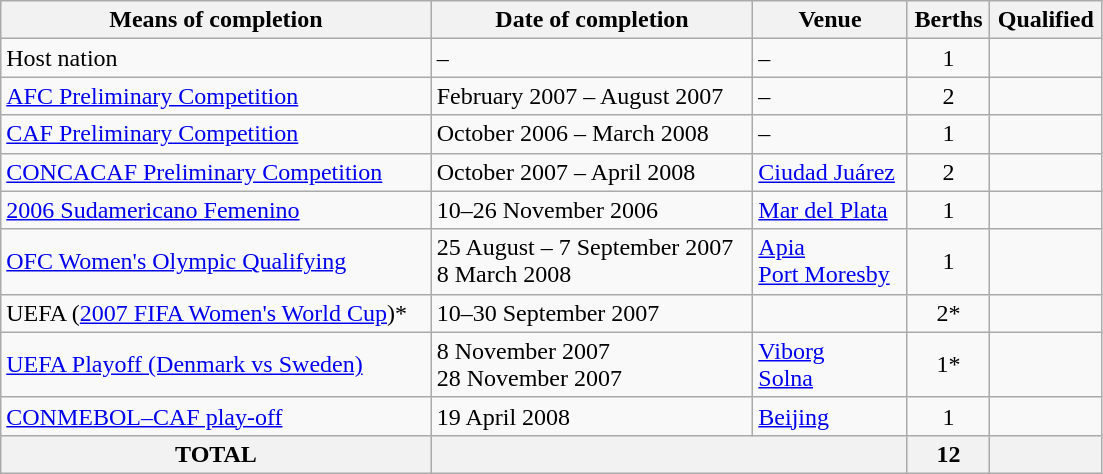<table class="wikitable" style="width:735px;">
<tr>
<th>Means of completion</th>
<th>Date of completion</th>
<th>Venue</th>
<th>Berths</th>
<th>Qualified</th>
</tr>
<tr>
<td>Host nation</td>
<td>–</td>
<td>–</td>
<td style="text-align:center;">1</td>
<td></td>
</tr>
<tr>
<td><a href='#'>AFC Preliminary Competition</a></td>
<td>February 2007 – August 2007</td>
<td>–</td>
<td style="text-align:center;">2</td>
<td><br></td>
</tr>
<tr>
<td><a href='#'>CAF Preliminary Competition</a></td>
<td>October 2006 – March 2008</td>
<td>–</td>
<td style="text-align:center;">1</td>
<td></td>
</tr>
<tr>
<td><a href='#'>CONCACAF Preliminary Competition</a></td>
<td>October 2007 – April 2008</td>
<td> <a href='#'>Ciudad Juárez</a></td>
<td style="text-align:center;">2</td>
<td><br></td>
</tr>
<tr>
<td><a href='#'>2006 Sudamericano Femenino</a></td>
<td>10–26 November 2006</td>
<td> <a href='#'>Mar del Plata</a></td>
<td style="text-align:center;">1</td>
<td></td>
</tr>
<tr>
<td><a href='#'>OFC Women's Olympic Qualifying</a></td>
<td>25 August – 7 September 2007<br>8 March 2008</td>
<td> <a href='#'>Apia</a><br> <a href='#'>Port Moresby</a></td>
<td style="text-align:center;">1</td>
<td></td>
</tr>
<tr>
<td>UEFA (<a href='#'>2007 FIFA Women's World Cup</a>)*</td>
<td>10–30 September 2007</td>
<td></td>
<td style="text-align:center;">2*</td>
<td><br></td>
</tr>
<tr>
<td><a href='#'>UEFA Playoff (Denmark vs Sweden)</a></td>
<td>8 November 2007<br>28 November 2007</td>
<td> <a href='#'>Viborg</a><br> <a href='#'>Solna</a></td>
<td style="text-align:center;">1*</td>
<td></td>
</tr>
<tr>
<td><a href='#'>CONMEBOL–CAF play-off</a></td>
<td>19 April 2008</td>
<td> <a href='#'>Beijing</a></td>
<td style="text-align:center;">1</td>
<td></td>
</tr>
<tr>
<th>TOTAL</th>
<th colspan="2"></th>
<th>12</th>
<th></th>
</tr>
</table>
